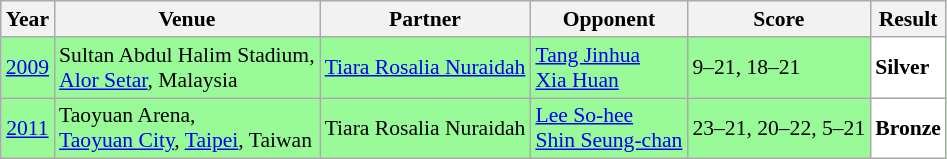<table class="sortable wikitable" style="font-size: 90%">
<tr>
<th>Year</th>
<th>Venue</th>
<th>Partner</th>
<th>Opponent</th>
<th>Score</th>
<th>Result</th>
</tr>
<tr style="background:#98FB98">
<td align="center"><a href='#'>2009</a></td>
<td align="left">Sultan Abdul Halim Stadium,<br><a href='#'>Alor Setar</a>, Malaysia</td>
<td align="left"> <a href='#'>Tiara Rosalia Nuraidah</a></td>
<td align="left"> <a href='#'>Tang Jinhua</a><br> <a href='#'>Xia Huan</a></td>
<td align="left">9–21, 18–21</td>
<td style="text-align:left; background:white"> <strong>Silver</strong></td>
</tr>
<tr style="background:#98FB98">
<td align="center"><a href='#'>2011</a></td>
<td align="left">Taoyuan Arena,<br><a href='#'>Taoyuan City</a>, <a href='#'>Taipei</a>, Taiwan</td>
<td align="left"> Tiara Rosalia Nuraidah</td>
<td align="left"> <a href='#'>Lee So-hee</a><br> <a href='#'>Shin Seung-chan</a></td>
<td align="left">23–21, 20–22, 5–21</td>
<td style="text-align:left; background:white"> <strong>Bronze</strong></td>
</tr>
</table>
